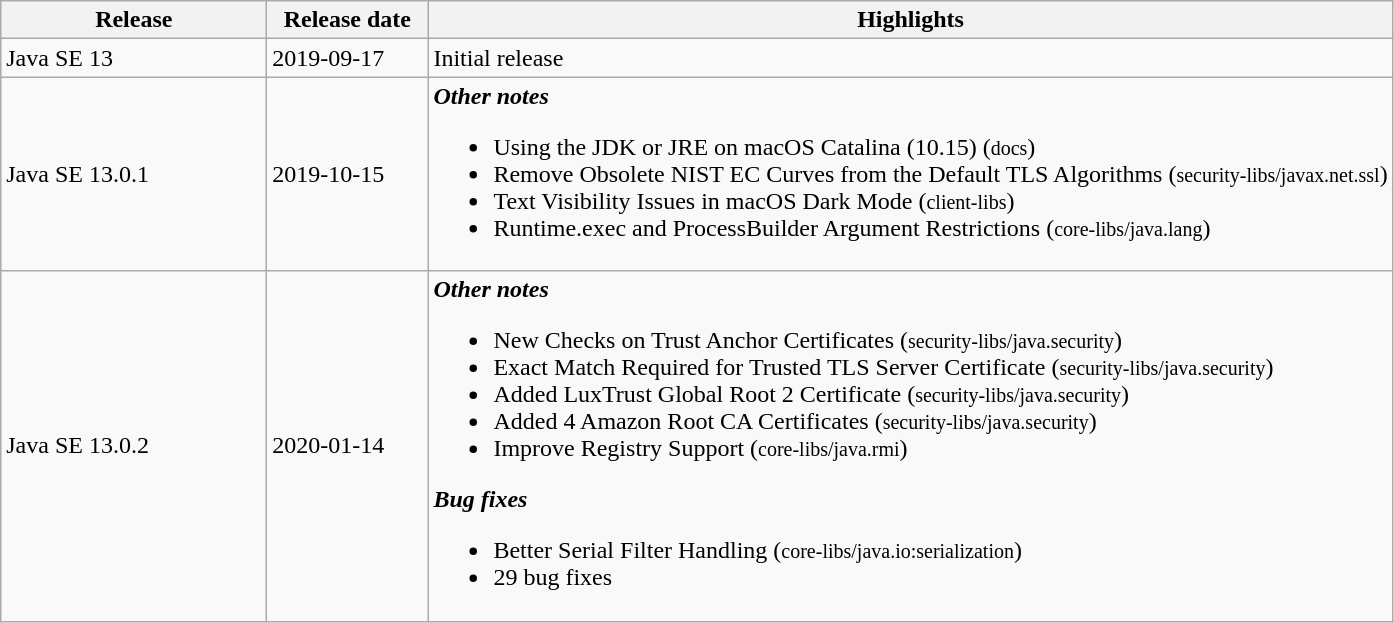<table class="wikitable mw-collapsible mw-collapsed">
<tr>
<th width=170>Release</th>
<th width=100>Release date</th>
<th>Highlights</th>
</tr>
<tr>
<td>Java SE 13</td>
<td>2019-09-17</td>
<td>Initial release</td>
</tr>
<tr>
<td>Java SE 13.0.1</td>
<td>2019-10-15</td>
<td><strong><em>Other notes</em></strong><br><ul><li>Using the JDK or JRE on macOS Catalina (10.15) (<small>docs</small>)</li><li>Remove Obsolete NIST EC Curves from the Default TLS Algorithms (<small>security-libs/javax.net.ssl</small>)</li><li>Text Visibility Issues in macOS Dark Mode (<small>client-libs</small>)</li><li>Runtime.exec and ProcessBuilder Argument Restrictions (<small>core-libs/java.lang</small>)</li></ul></td>
</tr>
<tr>
<td>Java SE 13.0.2</td>
<td>2020-01-14</td>
<td><strong><em>Other notes</em></strong><br><ul><li>New Checks on Trust Anchor Certificates (<small>security-libs/java.security</small>)</li><li>Exact Match Required for Trusted TLS Server Certificate (<small>security-libs/java.security</small>)</li><li>Added LuxTrust Global Root 2 Certificate (<small>security-libs/java.security</small>)</li><li>Added 4 Amazon Root CA Certificates (<small>security-libs/java.security</small>)</li><li>Improve Registry Support (<small>core-libs/java.rmi</small>)</li></ul><strong><em>Bug fixes</em></strong><ul><li>Better Serial Filter Handling (<small>core-libs/java.io:serialization</small>)</li><li>29 bug fixes</li></ul></td>
</tr>
</table>
